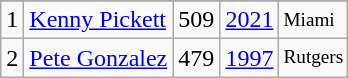<table class="wikitable">
<tr>
</tr>
<tr>
<td>1</td>
<td><a href='#'>Kenny Pickett</a></td>
<td><abbr>509</abbr></td>
<td><a href='#'>2021</a></td>
<td style="font-size:80%;">Miami</td>
</tr>
<tr>
<td>2</td>
<td><a href='#'>Pete Gonzalez</a></td>
<td><abbr>479</abbr></td>
<td><a href='#'>1997</a></td>
<td style="font-size:80%;">Rutgers</td>
</tr>
</table>
